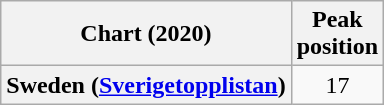<table class="wikitable plainrowheaders" style="text-align:center">
<tr>
<th scope="col">Chart (2020)</th>
<th scope="col">Peak<br>position</th>
</tr>
<tr>
<th scope="row">Sweden (<a href='#'>Sverigetopplistan</a>)</th>
<td>17</td>
</tr>
</table>
